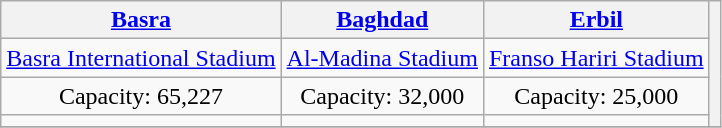<table class="wikitable" style="text-align:center">
<tr>
<th><a href='#'>Basra</a></th>
<th><a href='#'>Baghdad</a></th>
<th><a href='#'>Erbil</a></th>
<th rowspan="4"></th>
</tr>
<tr>
<td><a href='#'>Basra International Stadium</a></td>
<td><a href='#'>Al-Madina Stadium</a></td>
<td><a href='#'>Franso Hariri Stadium</a></td>
</tr>
<tr>
<td>Capacity: 65,227</td>
<td>Capacity: 32,000</td>
<td>Capacity: 25,000</td>
</tr>
<tr>
<td></td>
<td></td>
<td></td>
</tr>
<tr>
</tr>
</table>
